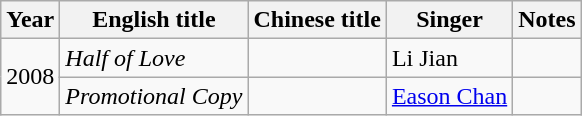<table class="wikitable">
<tr>
<th>Year</th>
<th>English title</th>
<th>Chinese title</th>
<th>Singer</th>
<th>Notes</th>
</tr>
<tr>
<td rowspan="2">2008</td>
<td><em>Half of Love</em></td>
<td></td>
<td>Li Jian</td>
<td></td>
</tr>
<tr>
<td><em>Promotional Copy</em></td>
<td></td>
<td><a href='#'>Eason Chan</a></td>
<td></td>
</tr>
</table>
